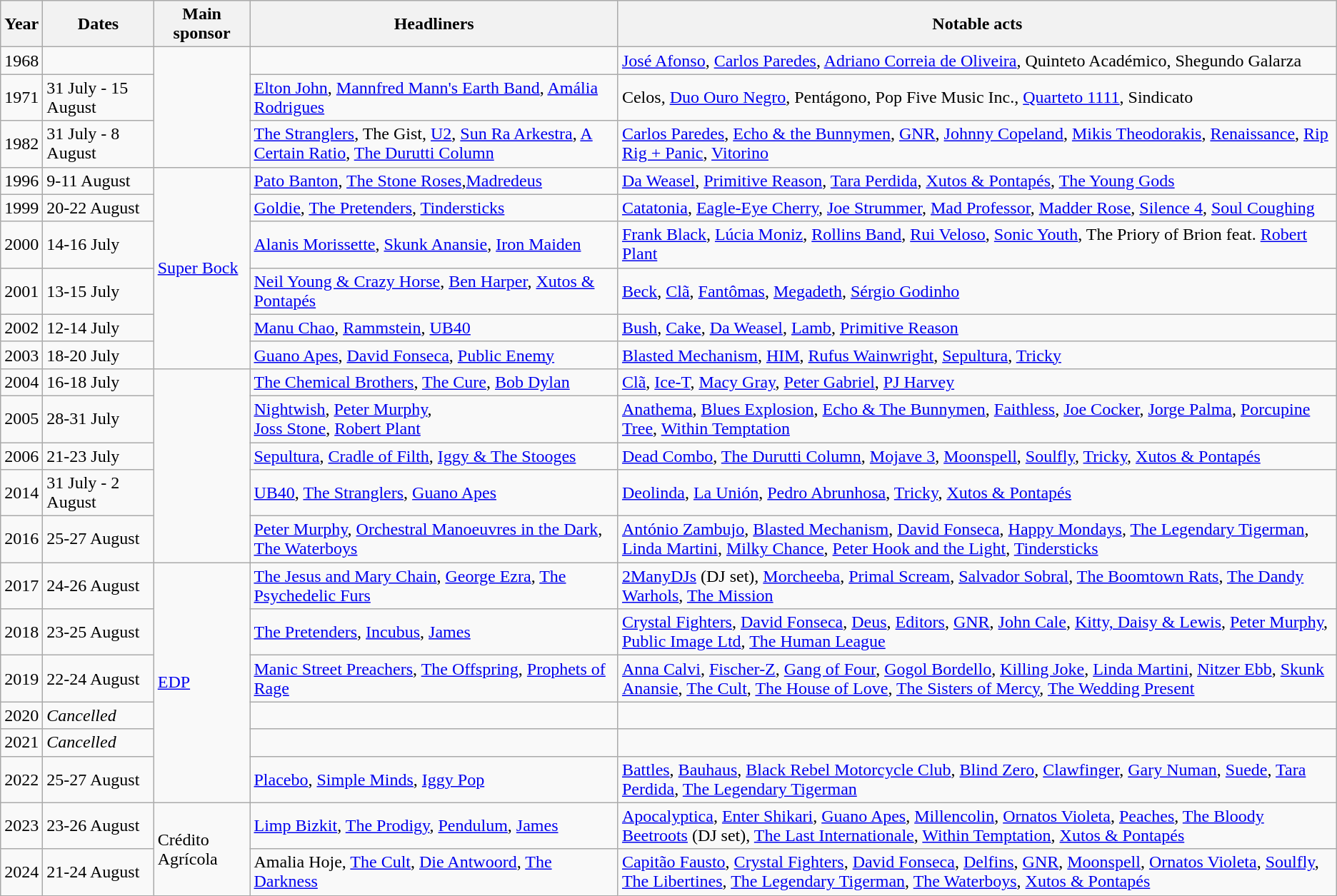<table class="wikitable sortable">
<tr>
<th>Year</th>
<th>Dates</th>
<th>Main sponsor</th>
<th>Headliners</th>
<th class="unsortable">Notable acts</th>
</tr>
<tr>
<td>1968</td>
<td></td>
<td rowspan="3"></td>
<td></td>
<td><a href='#'>José Afonso</a>, <a href='#'>Carlos Paredes</a>, <a href='#'>Adriano Correia de Oliveira</a>, Quinteto Académico, Shegundo Galarza</td>
</tr>
<tr>
<td>1971</td>
<td>31 July - 15 August</td>
<td><a href='#'>Elton John</a>, <a href='#'>Mannfred Mann's Earth Band</a>, <a href='#'>Amália Rodrigues</a></td>
<td>Celos, <a href='#'>Duo Ouro Negro</a>, Pentágono, Pop Five Music Inc., <a href='#'>Quarteto 1111</a>, Sindicato</td>
</tr>
<tr>
<td>1982</td>
<td>31 July - 8 August</td>
<td><a href='#'>The Stranglers</a>, The Gist, <a href='#'>U2</a>, <a href='#'>Sun Ra Arkestra</a>, <a href='#'>A Certain Ratio</a>, <a href='#'>The Durutti Column</a></td>
<td><a href='#'>Carlos Paredes</a>, <a href='#'>Echo & the Bunnymen</a>, <a href='#'>GNR</a>, <a href='#'>Johnny Copeland</a>, <a href='#'>Mikis Theodorakis</a>, <a href='#'>Renaissance</a>, <a href='#'>Rip Rig + Panic</a>, <a href='#'>Vitorino</a></td>
</tr>
<tr>
<td>1996</td>
<td>9-11 August</td>
<td rowspan="6"><a href='#'>Super Bock</a></td>
<td><a href='#'>Pato Banton</a>, <a href='#'>The Stone Roses</a>,<a href='#'>Madredeus</a></td>
<td><a href='#'>Da Weasel</a>, <a href='#'>Primitive Reason</a>, <a href='#'>Tara Perdida</a>, <a href='#'>Xutos & Pontapés</a>, <a href='#'>The Young Gods</a></td>
</tr>
<tr>
<td>1999</td>
<td>20-22 August</td>
<td><a href='#'>Goldie</a>, <a href='#'>The Pretenders</a>, <a href='#'>Tindersticks</a></td>
<td><a href='#'>Catatonia</a>, <a href='#'>Eagle-Eye Cherry</a>, <a href='#'>Joe Strummer</a>, <a href='#'>Mad Professor</a>, <a href='#'>Madder Rose</a>, <a href='#'>Silence 4</a>, <a href='#'>Soul Coughing</a></td>
</tr>
<tr>
<td>2000</td>
<td>14-16 July</td>
<td><a href='#'>Alanis Morissette</a>, <a href='#'>Skunk Anansie</a>, <a href='#'>Iron Maiden</a></td>
<td><a href='#'>Frank Black</a>, <a href='#'>Lúcia Moniz</a>, <a href='#'>Rollins Band</a>, <a href='#'>Rui Veloso</a>, <a href='#'>Sonic Youth</a>, The Priory of Brion feat. <a href='#'>Robert Plant</a></td>
</tr>
<tr>
<td>2001</td>
<td>13-15 July</td>
<td><a href='#'>Neil Young & Crazy Horse</a>, <a href='#'>Ben Harper</a>, <a href='#'>Xutos & Pontapés</a></td>
<td><a href='#'>Beck</a>, <a href='#'>Clã</a>, <a href='#'>Fantômas</a>, <a href='#'>Megadeth</a>, <a href='#'>Sérgio Godinho</a></td>
</tr>
<tr>
<td>2002</td>
<td>12-14 July</td>
<td><a href='#'>Manu Chao</a>, <a href='#'>Rammstein</a>, <a href='#'>UB40</a></td>
<td><a href='#'>Bush</a>, <a href='#'>Cake</a>, <a href='#'>Da Weasel</a>, <a href='#'>Lamb</a>, <a href='#'>Primitive Reason</a></td>
</tr>
<tr>
<td>2003</td>
<td>18-20 July</td>
<td><a href='#'>Guano Apes</a>, <a href='#'>David Fonseca</a>, <a href='#'>Public Enemy</a></td>
<td><a href='#'>Blasted Mechanism</a>, <a href='#'>HIM</a>, <a href='#'>Rufus Wainwright</a>, <a href='#'>Sepultura</a>, <a href='#'>Tricky</a></td>
</tr>
<tr>
<td>2004</td>
<td>16-18 July</td>
<td rowspan="5"></td>
<td><a href='#'>The Chemical Brothers</a>, <a href='#'>The Cure</a>, <a href='#'>Bob Dylan</a></td>
<td><a href='#'>Clã</a>, <a href='#'>Ice-T</a>, <a href='#'>Macy Gray</a>, <a href='#'>Peter Gabriel</a>, <a href='#'>PJ Harvey</a></td>
</tr>
<tr>
<td>2005</td>
<td>28-31 July</td>
<td><a href='#'>Nightwish</a>, <a href='#'>Peter Murphy</a>,<br><a href='#'>Joss Stone</a>, <a href='#'>Robert Plant</a></td>
<td><a href='#'>Anathema</a>, <a href='#'>Blues Explosion</a>, <a href='#'>Echo & The Bunnymen</a>, <a href='#'>Faithless</a>, <a href='#'>Joe Cocker</a>, <a href='#'>Jorge Palma</a>, <a href='#'>Porcupine Tree</a>, <a href='#'>Within Temptation</a></td>
</tr>
<tr>
<td>2006</td>
<td>21-23 July</td>
<td><a href='#'>Sepultura</a>, <a href='#'>Cradle of Filth</a>, <a href='#'>Iggy & The Stooges</a></td>
<td><a href='#'>Dead Combo</a>, <a href='#'>The Durutti Column</a>, <a href='#'>Mojave 3</a>, <a href='#'>Moonspell</a>, <a href='#'>Soulfly</a>, <a href='#'>Tricky</a>, <a href='#'>Xutos & Pontapés</a></td>
</tr>
<tr>
<td>2014</td>
<td>31 July - 2 August</td>
<td><a href='#'>UB40</a>, <a href='#'>The Stranglers</a>, <a href='#'>Guano Apes</a></td>
<td><a href='#'>Deolinda</a>, <a href='#'>La Unión</a>, <a href='#'>Pedro Abrunhosa</a>, <a href='#'>Tricky</a>, <a href='#'>Xutos & Pontapés</a></td>
</tr>
<tr>
<td>2016</td>
<td>25-27 August</td>
<td><a href='#'>Peter Murphy</a>, <a href='#'>Orchestral Manoeuvres in the Dark</a>, <a href='#'>The Waterboys</a></td>
<td><a href='#'>António Zambujo</a>, <a href='#'>Blasted Mechanism</a>, <a href='#'>David Fonseca</a>, <a href='#'>Happy Mondays</a>, <a href='#'>The Legendary Tigerman</a>, <a href='#'>Linda Martini</a>, <a href='#'>Milky Chance</a>, <a href='#'>Peter Hook and the Light</a>, <a href='#'>Tindersticks</a></td>
</tr>
<tr>
<td>2017</td>
<td>24-26 August</td>
<td rowspan="6"><a href='#'>EDP</a></td>
<td><a href='#'>The Jesus and Mary Chain</a>, <a href='#'>George Ezra</a>, <a href='#'>The Psychedelic Furs</a></td>
<td><a href='#'>2ManyDJs</a> (DJ set), <a href='#'>Morcheeba</a>, <a href='#'>Primal Scream</a>, <a href='#'>Salvador Sobral</a>, <a href='#'>The Boomtown Rats</a>, <a href='#'>The Dandy Warhols</a>, <a href='#'>The Mission</a></td>
</tr>
<tr>
<td>2018</td>
<td>23-25 August</td>
<td><a href='#'>The Pretenders</a>, <a href='#'>Incubus</a>, <a href='#'>James</a></td>
<td><a href='#'>Crystal Fighters</a>, <a href='#'>David Fonseca</a>, <a href='#'>Deus</a>, <a href='#'>Editors</a>, <a href='#'>GNR</a>, <a href='#'>John Cale</a>, <a href='#'>Kitty, Daisy & Lewis</a>, <a href='#'>Peter Murphy</a>, <a href='#'>Public Image Ltd</a>, <a href='#'>The Human League</a></td>
</tr>
<tr>
<td>2019</td>
<td>22-24 August</td>
<td><a href='#'>Manic Street Preachers</a>, <a href='#'>The Offspring</a>, <a href='#'>Prophets of Rage</a></td>
<td><a href='#'>Anna Calvi</a>, <a href='#'>Fischer-Z</a>, <a href='#'>Gang of Four</a>, <a href='#'>Gogol Bordello</a>, <a href='#'>Killing Joke</a>, <a href='#'>Linda Martini</a>, <a href='#'>Nitzer Ebb</a>, <a href='#'>Skunk Anansie</a>, <a href='#'>The Cult</a>, <a href='#'>The House of Love</a>, <a href='#'>The Sisters of Mercy</a>, <a href='#'>The Wedding Present</a></td>
</tr>
<tr>
<td>2020</td>
<td><em>Cancelled</em></td>
<td></td>
<td></td>
</tr>
<tr>
<td>2021</td>
<td><em>Cancelled</em></td>
<td></td>
<td></td>
</tr>
<tr>
<td>2022</td>
<td>25-27 August</td>
<td><a href='#'>Placebo</a>, <a href='#'>Simple Minds</a>, <a href='#'>Iggy Pop</a></td>
<td><a href='#'>Battles</a>, <a href='#'>Bauhaus</a>, <a href='#'>Black Rebel Motorcycle Club</a>, <a href='#'>Blind Zero</a>, <a href='#'>Clawfinger</a>, <a href='#'>Gary Numan</a>, <a href='#'>Suede</a>, <a href='#'>Tara Perdida</a>, <a href='#'>The Legendary Tigerman</a></td>
</tr>
<tr>
<td>2023</td>
<td>23-26 August</td>
<td rowspan="2">Crédito Agrícola</td>
<td><a href='#'>Limp Bizkit</a>, <a href='#'>The Prodigy</a>, <a href='#'>Pendulum</a>, <a href='#'>James</a></td>
<td><a href='#'>Apocalyptica</a>, <a href='#'>Enter Shikari</a>, <a href='#'>Guano Apes</a>, <a href='#'>Millencolin</a>, <a href='#'>Ornatos Violeta</a>, <a href='#'>Peaches</a>, <a href='#'>The Bloody Beetroots</a> (DJ set), <a href='#'>The Last Internationale</a>, <a href='#'>Within Temptation</a>, <a href='#'>Xutos & Pontapés</a></td>
</tr>
<tr>
<td>2024</td>
<td>21-24 August</td>
<td>Amalia Hoje, <a href='#'>The Cult</a>, <a href='#'>Die Antwoord</a>, <a href='#'>The Darkness</a></td>
<td><a href='#'>Capitão Fausto</a>, <a href='#'>Crystal Fighters</a>, <a href='#'>David Fonseca</a>, <a href='#'>Delfins</a>, <a href='#'>GNR</a>, <a href='#'>Moonspell</a>, <a href='#'>Ornatos Violeta</a>, <a href='#'>Soulfly</a>, <a href='#'>The Libertines</a>, <a href='#'>The Legendary Tigerman</a>, <a href='#'>The Waterboys</a>, <a href='#'>Xutos & Pontapés</a></td>
</tr>
</table>
